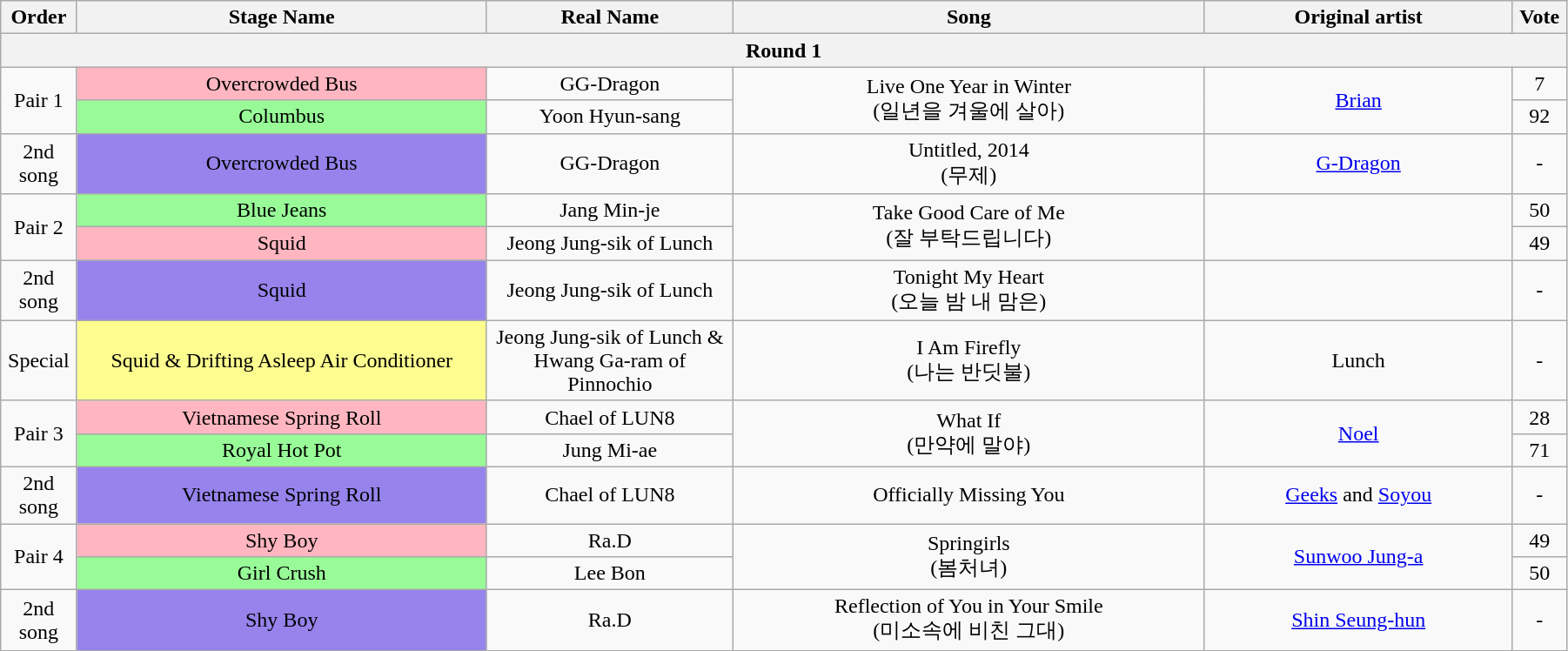<table class="wikitable" style="text-align:center; width:95%;">
<tr>
<th style="width:1%;">Order</th>
<th style="width:20%;">Stage Name</th>
<th style="width:12%;">Real Name</th>
<th style="width:23%;">Song</th>
<th style="width:15%;">Original artist</th>
<th style="width:1%;">Vote</th>
</tr>
<tr>
<th colspan=6>Round 1</th>
</tr>
<tr>
<td rowspan=2>Pair 1</td>
<td bgcolor="lightpink">Overcrowded Bus</td>
<td>GG-Dragon</td>
<td rowspan=2>Live One Year in Winter<br>(일년을 겨울에 살아)</td>
<td rowspan=2><a href='#'>Brian</a></td>
<td>7</td>
</tr>
<tr>
<td bgcolor="palegreen">Columbus</td>
<td>Yoon Hyun-sang</td>
<td>92</td>
</tr>
<tr>
<td>2nd song</td>
<td bgcolor="#9683EC">Overcrowded Bus</td>
<td>GG-Dragon</td>
<td>Untitled, 2014<br>(무제)</td>
<td><a href='#'>G-Dragon</a></td>
<td>-</td>
</tr>
<tr>
<td rowspan=2>Pair 2</td>
<td bgcolor="palegreen">Blue Jeans</td>
<td>Jang Min-je</td>
<td rowspan=2>Take Good Care of Me<br>(잘 부탁드립니다)</td>
<td rowspan=2></td>
<td>50</td>
</tr>
<tr>
<td bgcolor="lightpink">Squid</td>
<td>Jeong Jung-sik of Lunch</td>
<td>49</td>
</tr>
<tr>
<td>2nd song</td>
<td bgcolor="#9683EC">Squid</td>
<td>Jeong Jung-sik of Lunch</td>
<td>Tonight My Heart<br>(오늘 밤 내 맘은)</td>
<td></td>
<td>-</td>
</tr>
<tr>
<td>Special</td>
<td bgcolor="#FDFC8F">Squid & Drifting Asleep Air Conditioner</td>
<td>Jeong Jung-sik of Lunch & Hwang Ga-ram of Pinnochio</td>
<td>I Am Firefly<br>(나는 반딧불)</td>
<td>Lunch</td>
<td>-</td>
</tr>
<tr>
<td rowspan=2>Pair 3</td>
<td bgcolor="lightpink">Vietnamese Spring Roll</td>
<td>Chael of LUN8</td>
<td rowspan=2>What If<br>(만약에 말야)</td>
<td rowspan=2><a href='#'>Noel</a></td>
<td>28</td>
</tr>
<tr>
<td bgcolor="palegreen">Royal Hot Pot</td>
<td>Jung Mi-ae</td>
<td>71</td>
</tr>
<tr>
<td>2nd song</td>
<td bgcolor="#9683EC">Vietnamese Spring Roll</td>
<td>Chael of LUN8</td>
<td>Officially Missing You</td>
<td><a href='#'>Geeks</a> and <a href='#'>Soyou</a></td>
<td>-</td>
</tr>
<tr>
<td rowspan=2>Pair 4</td>
<td bgcolor="lightpink">Shy Boy</td>
<td>Ra.D</td>
<td rowspan=2>Springirls<br>(봄처녀)</td>
<td rowspan=2><a href='#'>Sunwoo Jung-a</a></td>
<td>49</td>
</tr>
<tr>
<td bgcolor="palegreen">Girl Crush</td>
<td>Lee Bon</td>
<td>50</td>
</tr>
<tr>
<td>2nd song</td>
<td bgcolor="#9683EC">Shy Boy</td>
<td>Ra.D</td>
<td>Reflection of You in Your Smile<br>(미소속에 비친 그대)</td>
<td><a href='#'>Shin Seung-hun</a></td>
<td>-</td>
</tr>
</table>
